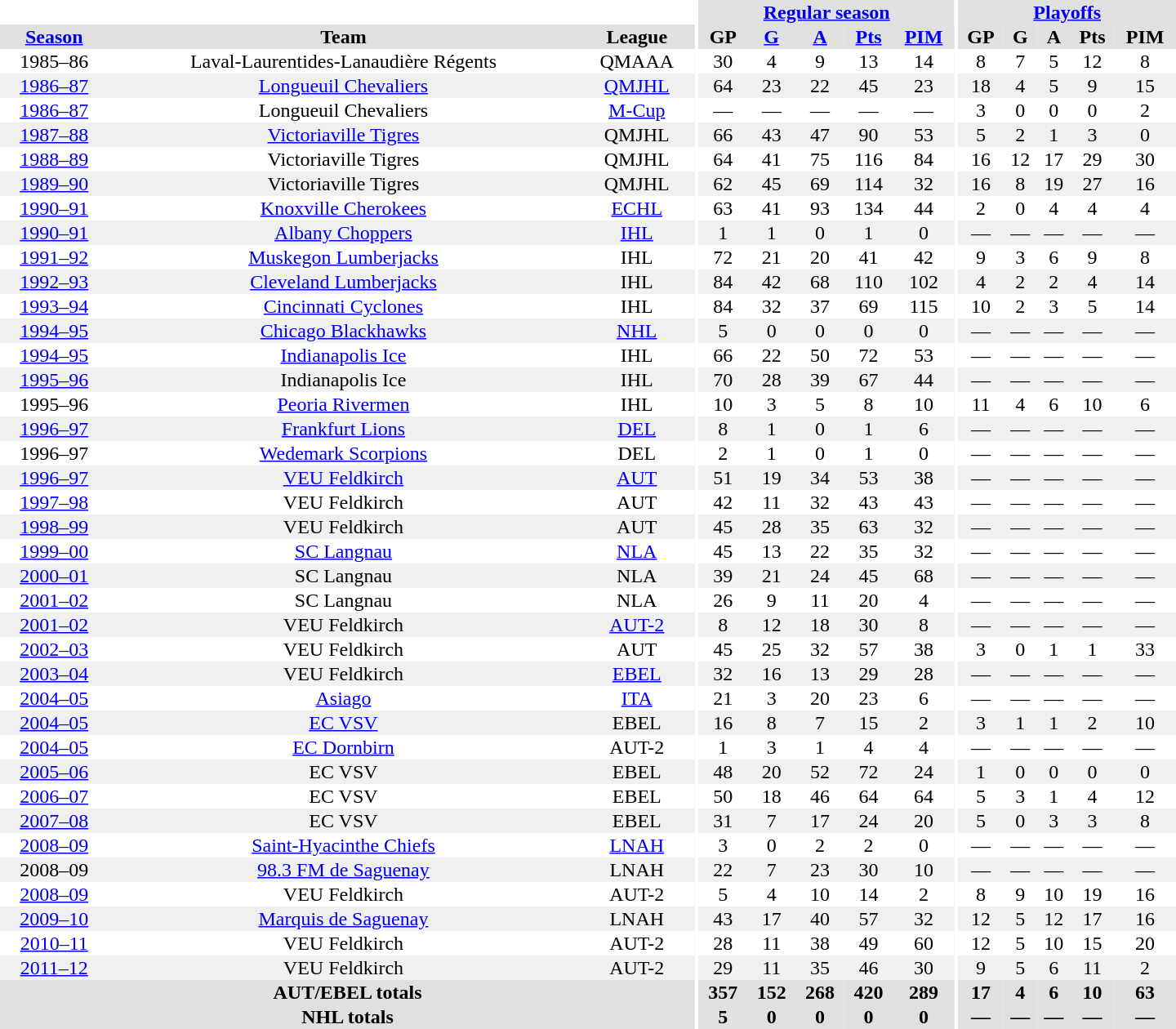<table border="0" cellpadding="1" cellspacing="0" style="text-align:center; width:60em">
<tr bgcolor="#e0e0e0">
<th colspan="3" bgcolor="#ffffff"></th>
<th rowspan="100" bgcolor="#ffffff"></th>
<th colspan="5"><a href='#'>Regular season</a></th>
<th rowspan="100" bgcolor="#ffffff"></th>
<th colspan="5"><a href='#'>Playoffs</a></th>
</tr>
<tr bgcolor="#e0e0e0">
<th><a href='#'>Season</a></th>
<th>Team</th>
<th>League</th>
<th>GP</th>
<th><a href='#'>G</a></th>
<th><a href='#'>A</a></th>
<th><a href='#'>Pts</a></th>
<th><a href='#'>PIM</a></th>
<th>GP</th>
<th>G</th>
<th>A</th>
<th>Pts</th>
<th>PIM</th>
</tr>
<tr>
<td>1985–86</td>
<td>Laval-Laurentides-Lanaudière Régents</td>
<td>QMAAA</td>
<td>30</td>
<td>4</td>
<td>9</td>
<td>13</td>
<td>14</td>
<td>8</td>
<td>7</td>
<td>5</td>
<td>12</td>
<td>8</td>
</tr>
<tr bgcolor="#f0f0f0">
<td><a href='#'>1986–87</a></td>
<td><a href='#'>Longueuil Chevaliers</a></td>
<td><a href='#'>QMJHL</a></td>
<td>64</td>
<td>23</td>
<td>22</td>
<td>45</td>
<td>23</td>
<td>18</td>
<td>4</td>
<td>5</td>
<td>9</td>
<td>15</td>
</tr>
<tr>
<td><a href='#'>1986–87</a></td>
<td>Longueuil Chevaliers</td>
<td><a href='#'>M-Cup</a></td>
<td>—</td>
<td>—</td>
<td>—</td>
<td>—</td>
<td>—</td>
<td>3</td>
<td>0</td>
<td>0</td>
<td>0</td>
<td>2</td>
</tr>
<tr bgcolor="#f0f0f0">
<td><a href='#'>1987–88</a></td>
<td><a href='#'>Victoriaville Tigres</a></td>
<td>QMJHL</td>
<td>66</td>
<td>43</td>
<td>47</td>
<td>90</td>
<td>53</td>
<td>5</td>
<td>2</td>
<td>1</td>
<td>3</td>
<td>0</td>
</tr>
<tr>
<td><a href='#'>1988–89</a></td>
<td>Victoriaville Tigres</td>
<td>QMJHL</td>
<td>64</td>
<td>41</td>
<td>75</td>
<td>116</td>
<td>84</td>
<td>16</td>
<td>12</td>
<td>17</td>
<td>29</td>
<td>30</td>
</tr>
<tr bgcolor="#f0f0f0">
<td><a href='#'>1989–90</a></td>
<td>Victoriaville Tigres</td>
<td>QMJHL</td>
<td>62</td>
<td>45</td>
<td>69</td>
<td>114</td>
<td>32</td>
<td>16</td>
<td>8</td>
<td>19</td>
<td>27</td>
<td>16</td>
</tr>
<tr>
<td><a href='#'>1990–91</a></td>
<td><a href='#'>Knoxville Cherokees</a></td>
<td><a href='#'>ECHL</a></td>
<td>63</td>
<td>41</td>
<td>93</td>
<td>134</td>
<td>44</td>
<td>2</td>
<td>0</td>
<td>4</td>
<td>4</td>
<td>4</td>
</tr>
<tr bgcolor="#f0f0f0">
<td><a href='#'>1990–91</a></td>
<td><a href='#'>Albany Choppers</a></td>
<td><a href='#'>IHL</a></td>
<td>1</td>
<td>1</td>
<td>0</td>
<td>1</td>
<td>0</td>
<td>—</td>
<td>—</td>
<td>—</td>
<td>—</td>
<td>—</td>
</tr>
<tr>
<td><a href='#'>1991–92</a></td>
<td><a href='#'>Muskegon Lumberjacks</a></td>
<td>IHL</td>
<td>72</td>
<td>21</td>
<td>20</td>
<td>41</td>
<td>42</td>
<td>9</td>
<td>3</td>
<td>6</td>
<td>9</td>
<td>8</td>
</tr>
<tr bgcolor="#f0f0f0">
<td><a href='#'>1992–93</a></td>
<td><a href='#'>Cleveland Lumberjacks</a></td>
<td>IHL</td>
<td>84</td>
<td>42</td>
<td>68</td>
<td>110</td>
<td>102</td>
<td>4</td>
<td>2</td>
<td>2</td>
<td>4</td>
<td>14</td>
</tr>
<tr>
<td><a href='#'>1993–94</a></td>
<td><a href='#'>Cincinnati Cyclones</a></td>
<td>IHL</td>
<td>84</td>
<td>32</td>
<td>37</td>
<td>69</td>
<td>115</td>
<td>10</td>
<td>2</td>
<td>3</td>
<td>5</td>
<td>14</td>
</tr>
<tr bgcolor="#f0f0f0">
<td><a href='#'>1994–95</a></td>
<td><a href='#'>Chicago Blackhawks</a></td>
<td><a href='#'>NHL</a></td>
<td>5</td>
<td>0</td>
<td>0</td>
<td>0</td>
<td>0</td>
<td>—</td>
<td>—</td>
<td>—</td>
<td>—</td>
<td>—</td>
</tr>
<tr>
<td><a href='#'>1994–95</a></td>
<td><a href='#'>Indianapolis Ice</a></td>
<td>IHL</td>
<td>66</td>
<td>22</td>
<td>50</td>
<td>72</td>
<td>53</td>
<td>—</td>
<td>—</td>
<td>—</td>
<td>—</td>
<td>—</td>
</tr>
<tr bgcolor="#f0f0f0">
<td><a href='#'>1995–96</a></td>
<td>Indianapolis Ice</td>
<td>IHL</td>
<td>70</td>
<td>28</td>
<td>39</td>
<td>67</td>
<td>44</td>
<td>—</td>
<td>—</td>
<td>—</td>
<td>—</td>
<td>—</td>
</tr>
<tr>
<td>1995–96</td>
<td><a href='#'>Peoria Rivermen</a></td>
<td>IHL</td>
<td>10</td>
<td>3</td>
<td>5</td>
<td>8</td>
<td>10</td>
<td>11</td>
<td>4</td>
<td>6</td>
<td>10</td>
<td>6</td>
</tr>
<tr bgcolor="#f0f0f0">
<td><a href='#'>1996–97</a></td>
<td><a href='#'>Frankfurt Lions</a></td>
<td><a href='#'>DEL</a></td>
<td>8</td>
<td>1</td>
<td>0</td>
<td>1</td>
<td>6</td>
<td>—</td>
<td>—</td>
<td>—</td>
<td>—</td>
<td>—</td>
</tr>
<tr>
<td>1996–97</td>
<td><a href='#'>Wedemark Scorpions</a></td>
<td>DEL</td>
<td>2</td>
<td>1</td>
<td>0</td>
<td>1</td>
<td>0</td>
<td>—</td>
<td>—</td>
<td>—</td>
<td>—</td>
<td>—</td>
</tr>
<tr bgcolor="#f0f0f0">
<td><a href='#'>1996–97</a></td>
<td><a href='#'>VEU Feldkirch</a></td>
<td><a href='#'>AUT</a></td>
<td>51</td>
<td>19</td>
<td>34</td>
<td>53</td>
<td>38</td>
<td>—</td>
<td>—</td>
<td>—</td>
<td>—</td>
<td>—</td>
</tr>
<tr>
<td><a href='#'>1997–98</a></td>
<td>VEU Feldkirch</td>
<td>AUT</td>
<td>42</td>
<td>11</td>
<td>32</td>
<td>43</td>
<td>43</td>
<td>—</td>
<td>—</td>
<td>—</td>
<td>—</td>
<td>—</td>
</tr>
<tr bgcolor="#f0f0f0">
<td><a href='#'>1998–99</a></td>
<td>VEU Feldkirch</td>
<td>AUT</td>
<td>45</td>
<td>28</td>
<td>35</td>
<td>63</td>
<td>32</td>
<td>—</td>
<td>—</td>
<td>—</td>
<td>—</td>
<td>—</td>
</tr>
<tr>
<td><a href='#'>1999–00</a></td>
<td><a href='#'>SC Langnau</a></td>
<td><a href='#'>NLA</a></td>
<td>45</td>
<td>13</td>
<td>22</td>
<td>35</td>
<td>32</td>
<td>—</td>
<td>—</td>
<td>—</td>
<td>—</td>
<td>—</td>
</tr>
<tr bgcolor="#f0f0f0">
<td><a href='#'>2000–01</a></td>
<td>SC Langnau</td>
<td>NLA</td>
<td>39</td>
<td>21</td>
<td>24</td>
<td>45</td>
<td>68</td>
<td>—</td>
<td>—</td>
<td>—</td>
<td>—</td>
<td>—</td>
</tr>
<tr>
<td><a href='#'>2001–02</a></td>
<td>SC Langnau</td>
<td>NLA</td>
<td>26</td>
<td>9</td>
<td>11</td>
<td>20</td>
<td>4</td>
<td>—</td>
<td>—</td>
<td>—</td>
<td>—</td>
<td>—</td>
</tr>
<tr bgcolor="#f0f0f0">
<td><a href='#'>2001–02</a></td>
<td>VEU Feldkirch</td>
<td><a href='#'>AUT-2</a></td>
<td>8</td>
<td>12</td>
<td>18</td>
<td>30</td>
<td>8</td>
<td>—</td>
<td>—</td>
<td>—</td>
<td>—</td>
<td>—</td>
</tr>
<tr>
<td><a href='#'>2002–03</a></td>
<td>VEU Feldkirch</td>
<td>AUT</td>
<td>45</td>
<td>25</td>
<td>32</td>
<td>57</td>
<td>38</td>
<td>3</td>
<td>0</td>
<td>1</td>
<td>1</td>
<td>33</td>
</tr>
<tr bgcolor="#f0f0f0">
<td><a href='#'>2003–04</a></td>
<td>VEU Feldkirch</td>
<td><a href='#'>EBEL</a></td>
<td>32</td>
<td>16</td>
<td>13</td>
<td>29</td>
<td>28</td>
<td>—</td>
<td>—</td>
<td>—</td>
<td>—</td>
<td>—</td>
</tr>
<tr>
<td><a href='#'>2004–05</a></td>
<td><a href='#'>Asiago</a></td>
<td><a href='#'>ITA</a></td>
<td>21</td>
<td>3</td>
<td>20</td>
<td>23</td>
<td>6</td>
<td>—</td>
<td>—</td>
<td>—</td>
<td>—</td>
<td>—</td>
</tr>
<tr bgcolor="#f0f0f0">
<td><a href='#'>2004–05</a></td>
<td><a href='#'>EC VSV</a></td>
<td>EBEL</td>
<td>16</td>
<td>8</td>
<td>7</td>
<td>15</td>
<td>2</td>
<td>3</td>
<td>1</td>
<td>1</td>
<td>2</td>
<td>10</td>
</tr>
<tr>
<td><a href='#'>2004–05</a></td>
<td><a href='#'>EC Dornbirn</a></td>
<td>AUT-2</td>
<td>1</td>
<td>3</td>
<td>1</td>
<td>4</td>
<td>4</td>
<td>—</td>
<td>—</td>
<td>—</td>
<td>—</td>
<td>—</td>
</tr>
<tr bgcolor="#f0f0f0">
<td><a href='#'>2005–06</a></td>
<td>EC VSV</td>
<td>EBEL</td>
<td>48</td>
<td>20</td>
<td>52</td>
<td>72</td>
<td>24</td>
<td>1</td>
<td>0</td>
<td>0</td>
<td>0</td>
<td>0</td>
</tr>
<tr>
<td><a href='#'>2006–07</a></td>
<td>EC VSV</td>
<td>EBEL</td>
<td>50</td>
<td>18</td>
<td>46</td>
<td>64</td>
<td>64</td>
<td>5</td>
<td>3</td>
<td>1</td>
<td>4</td>
<td>12</td>
</tr>
<tr bgcolor="#f0f0f0">
<td><a href='#'>2007–08</a></td>
<td>EC VSV</td>
<td>EBEL</td>
<td>31</td>
<td>7</td>
<td>17</td>
<td>24</td>
<td>20</td>
<td>5</td>
<td>0</td>
<td>3</td>
<td>3</td>
<td>8</td>
</tr>
<tr>
<td><a href='#'>2008–09</a></td>
<td><a href='#'>Saint-Hyacinthe Chiefs</a></td>
<td><a href='#'>LNAH</a></td>
<td>3</td>
<td>0</td>
<td>2</td>
<td>2</td>
<td>0</td>
<td>—</td>
<td>—</td>
<td>—</td>
<td>—</td>
<td>—</td>
</tr>
<tr bgcolor="#f0f0f0">
<td>2008–09</td>
<td><a href='#'>98.3 FM de Saguenay</a></td>
<td>LNAH</td>
<td>22</td>
<td>7</td>
<td>23</td>
<td>30</td>
<td>10</td>
<td>—</td>
<td>—</td>
<td>—</td>
<td>—</td>
<td>—</td>
</tr>
<tr>
<td><a href='#'>2008–09</a></td>
<td>VEU Feldkirch</td>
<td>AUT-2</td>
<td>5</td>
<td>4</td>
<td>10</td>
<td>14</td>
<td>2</td>
<td>8</td>
<td>9</td>
<td>10</td>
<td>19</td>
<td>16</td>
</tr>
<tr bgcolor="#f0f0f0">
<td><a href='#'>2009–10</a></td>
<td><a href='#'>Marquis de Saguenay</a></td>
<td>LNAH</td>
<td>43</td>
<td>17</td>
<td>40</td>
<td>57</td>
<td>32</td>
<td>12</td>
<td>5</td>
<td>12</td>
<td>17</td>
<td>16</td>
</tr>
<tr>
<td><a href='#'>2010–11</a></td>
<td>VEU Feldkirch</td>
<td>AUT-2</td>
<td>28</td>
<td>11</td>
<td>38</td>
<td>49</td>
<td>60</td>
<td>12</td>
<td>5</td>
<td>10</td>
<td>15</td>
<td>20</td>
</tr>
<tr bgcolor="#f0f0f0">
<td><a href='#'>2011–12</a></td>
<td>VEU Feldkirch</td>
<td>AUT-2</td>
<td>29</td>
<td>11</td>
<td>35</td>
<td>46</td>
<td>30</td>
<td>9</td>
<td>5</td>
<td>6</td>
<td>11</td>
<td>2</td>
</tr>
<tr bgcolor="#e0e0e0">
<th colspan="3">AUT/EBEL totals</th>
<th>357</th>
<th>152</th>
<th>268</th>
<th>420</th>
<th>289</th>
<th>17</th>
<th>4</th>
<th>6</th>
<th>10</th>
<th>63</th>
</tr>
<tr bgcolor="#e0e0e0">
<th colspan="3">NHL totals</th>
<th>5</th>
<th>0</th>
<th>0</th>
<th>0</th>
<th>0</th>
<th>—</th>
<th>—</th>
<th>—</th>
<th>—</th>
<th>—</th>
</tr>
</table>
